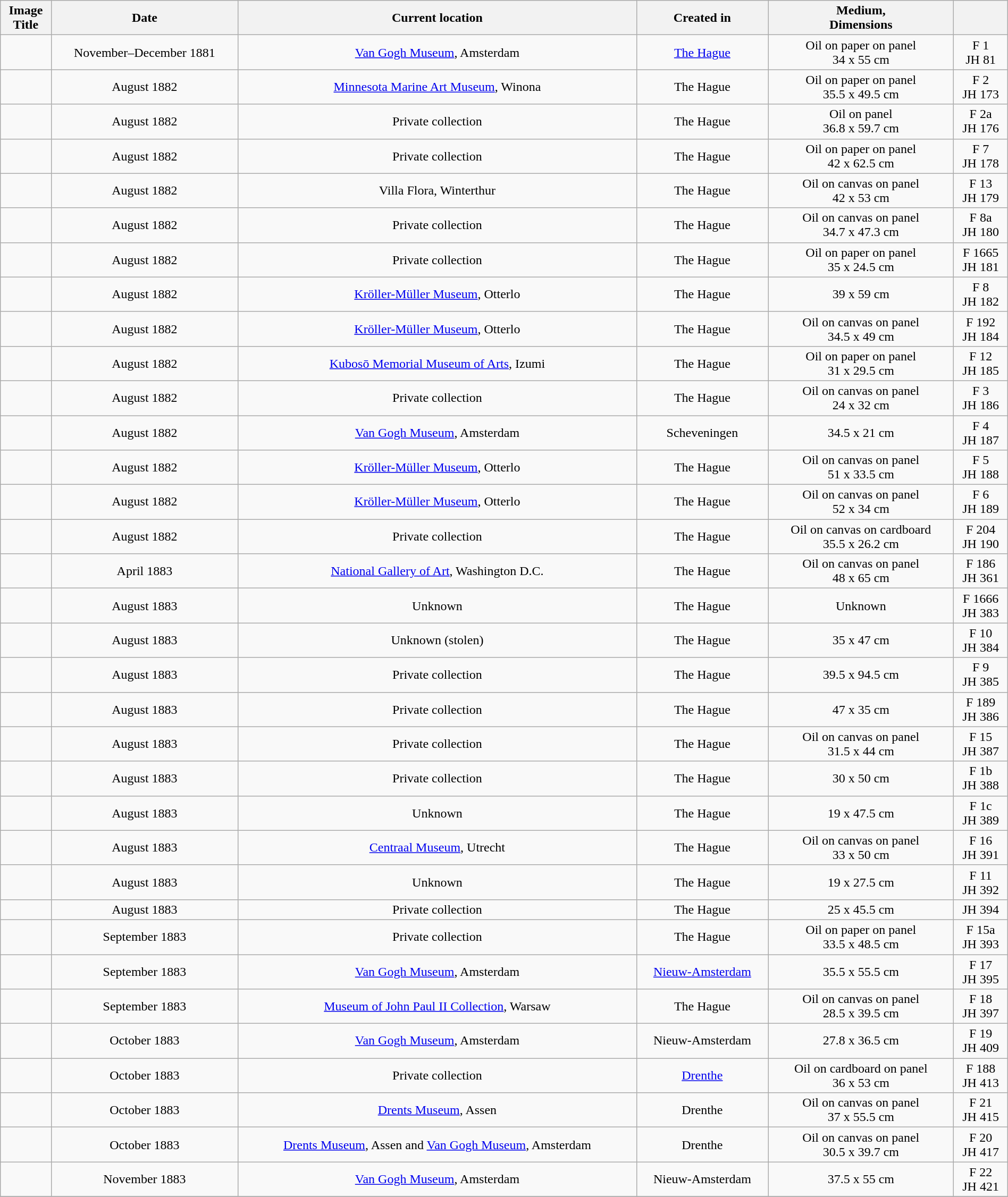<table class="wikitable sortable" style="font-size:100%; text-align: center; width:100%">
<tr>
<th>Image<br>Title</th>
<th>Date</th>
<th>Current location</th>
<th>Created in</th>
<th>Medium,<br>Dimensions</th>
<th></th>
</tr>
<tr>
<td></td>
<td>November–December 1881</td>
<td><a href='#'>Van Gogh Museum</a>, Amsterdam</td>
<td><a href='#'>The Hague</a></td>
<td>Oil on paper on panel<br>34 x 55 cm</td>
<td>F 1<br>JH 81</td>
</tr>
<tr>
<td></td>
<td>August 1882</td>
<td><a href='#'>Minnesota Marine Art Museum</a>, Winona</td>
<td>The Hague</td>
<td>Oil on paper on panel<br>35.5 x 49.5 cm</td>
<td>F 2<br>JH 173</td>
</tr>
<tr>
<td></td>
<td>August 1882</td>
<td>Private collection</td>
<td>The Hague</td>
<td>Oil on panel<br>36.8 x 59.7 cm</td>
<td>F 2a<br>JH 176</td>
</tr>
<tr>
<td></td>
<td>August 1882</td>
<td>Private collection</td>
<td>The Hague</td>
<td>Oil on paper on panel<br>42 x 62.5 cm</td>
<td>F 7<br>JH 178</td>
</tr>
<tr>
<td></td>
<td>August 1882</td>
<td>Villa Flora, Winterthur</td>
<td>The Hague</td>
<td>Oil on canvas on panel<br>42 x 53 cm</td>
<td>F 13<br>JH 179</td>
</tr>
<tr>
<td></td>
<td>August 1882</td>
<td>Private collection</td>
<td>The Hague</td>
<td>Oil on canvas on panel<br>34.7 x 47.3 cm</td>
<td>F 8a<br>JH 180</td>
</tr>
<tr>
<td></td>
<td>August 1882</td>
<td>Private collection</td>
<td>The Hague</td>
<td>Oil on paper on panel<br>35 x 24.5 cm</td>
<td>F 1665<br>JH 181</td>
</tr>
<tr>
<td></td>
<td>August 1882</td>
<td><a href='#'>Kröller-Müller Museum</a>, Otterlo</td>
<td>The Hague</td>
<td>39 x 59 cm</td>
<td>F 8<br>JH 182</td>
</tr>
<tr>
<td></td>
<td>August 1882</td>
<td><a href='#'>Kröller-Müller Museum</a>, Otterlo</td>
<td>The Hague</td>
<td>Oil on canvas on panel<br>34.5 x 49 cm</td>
<td>F 192<br>JH 184</td>
</tr>
<tr>
<td></td>
<td>August 1882</td>
<td><a href='#'>Kubosō Memorial Museum of Arts</a>, Izumi</td>
<td>The Hague</td>
<td>Oil on paper on panel<br>31 x 29.5 cm</td>
<td>F 12<br>JH 185</td>
</tr>
<tr>
<td></td>
<td>August 1882</td>
<td>Private collection</td>
<td>The Hague</td>
<td>Oil on canvas on panel<br>24 x 32 cm</td>
<td>F 3<br>JH 186</td>
</tr>
<tr>
<td></td>
<td>August 1882</td>
<td><a href='#'>Van Gogh Museum</a>, Amsterdam</td>
<td>Scheveningen</td>
<td>34.5 x 21 cm</td>
<td>F 4<br>JH 187</td>
</tr>
<tr>
<td></td>
<td>August 1882</td>
<td><a href='#'>Kröller-Müller Museum</a>, Otterlo</td>
<td>The Hague</td>
<td>Oil on canvas on panel<br>51 x 33.5 cm</td>
<td>F 5<br>JH 188</td>
</tr>
<tr>
<td></td>
<td>August 1882</td>
<td><a href='#'>Kröller-Müller Museum</a>, Otterlo</td>
<td>The Hague</td>
<td>Oil on canvas on panel<br>52 x 34 cm</td>
<td>F 6<br>JH 189</td>
</tr>
<tr>
<td></td>
<td>August 1882</td>
<td>Private collection</td>
<td>The Hague</td>
<td>Oil on canvas on cardboard<br>35.5 x 26.2 cm</td>
<td>F 204<br>JH 190</td>
</tr>
<tr>
<td></td>
<td>April 1883</td>
<td><a href='#'>National Gallery of Art</a>, Washington D.C.</td>
<td>The Hague</td>
<td>Oil on canvas on panel<br>48 x 65 cm</td>
<td>F 186<br>JH 361</td>
</tr>
<tr>
<td></td>
<td>August 1883</td>
<td>Unknown</td>
<td>The Hague</td>
<td>Unknown</td>
<td>F 1666<br>JH 383</td>
</tr>
<tr>
<td></td>
<td>August 1883</td>
<td>Unknown (stolen)</td>
<td>The Hague</td>
<td>35 x 47 cm</td>
<td>F 10<br>JH 384</td>
</tr>
<tr>
<td></td>
<td>August 1883</td>
<td>Private collection</td>
<td>The Hague</td>
<td>39.5 x 94.5 cm</td>
<td>F 9<br>JH 385</td>
</tr>
<tr>
<td></td>
<td>August 1883</td>
<td>Private collection</td>
<td>The Hague</td>
<td>47 x 35 cm</td>
<td>F 189<br>JH 386</td>
</tr>
<tr>
<td></td>
<td>August 1883</td>
<td>Private collection</td>
<td>The Hague</td>
<td>Oil on canvas on panel<br>31.5 x 44 cm</td>
<td>F 15<br>JH 387</td>
</tr>
<tr>
<td></td>
<td>August 1883</td>
<td>Private collection</td>
<td>The Hague</td>
<td>30 x 50 cm</td>
<td>F 1b<br>JH 388</td>
</tr>
<tr>
<td></td>
<td>August 1883</td>
<td>Unknown</td>
<td>The Hague</td>
<td>19 x 47.5 cm</td>
<td>F 1c<br>JH 389</td>
</tr>
<tr>
<td></td>
<td>August 1883</td>
<td><a href='#'>Centraal Museum</a>, Utrecht</td>
<td>The Hague</td>
<td>Oil on canvas on panel<br>33 x 50 cm</td>
<td>F 16<br>JH 391</td>
</tr>
<tr>
<td></td>
<td>August 1883</td>
<td>Unknown</td>
<td>The Hague</td>
<td>19 x 27.5 cm</td>
<td>F 11<br>JH 392</td>
</tr>
<tr>
<td></td>
<td>August 1883</td>
<td>Private collection</td>
<td>The Hague</td>
<td>25 x 45.5 cm</td>
<td>JH 394</td>
</tr>
<tr>
<td></td>
<td>September 1883</td>
<td>Private collection</td>
<td>The Hague</td>
<td>Oil on paper on panel<br>33.5 x 48.5 cm</td>
<td>F 15a<br>JH 393</td>
</tr>
<tr>
<td></td>
<td>September 1883</td>
<td><a href='#'>Van Gogh Museum</a>, Amsterdam</td>
<td><a href='#'>Nieuw-Amsterdam</a></td>
<td>35.5 x 55.5 cm</td>
<td>F 17<br>JH 395</td>
</tr>
<tr>
<td></td>
<td>September 1883</td>
<td><a href='#'>Museum of John Paul II Collection</a>, Warsaw</td>
<td>The Hague</td>
<td>Oil on canvas on panel<br>28.5 x 39.5 cm</td>
<td>F 18<br>JH 397</td>
</tr>
<tr>
<td></td>
<td>October 1883</td>
<td><a href='#'>Van Gogh Museum</a>, Amsterdam</td>
<td>Nieuw-Amsterdam</td>
<td>27.8 x 36.5 cm</td>
<td>F 19<br>JH 409</td>
</tr>
<tr>
<td></td>
<td>October 1883</td>
<td>Private collection</td>
<td><a href='#'>Drenthe</a></td>
<td>Oil on cardboard on panel<br>36 x 53 cm</td>
<td>F 188<br>JH 413</td>
</tr>
<tr>
<td></td>
<td>October 1883</td>
<td><a href='#'>Drents Museum</a>, Assen</td>
<td>Drenthe</td>
<td>Oil on canvas on panel<br>37 x 55.5 cm</td>
<td>F 21<br>JH 415</td>
</tr>
<tr>
<td></td>
<td>October 1883</td>
<td><a href='#'>Drents Museum</a>, Assen and <a href='#'>Van Gogh Museum</a>, Amsterdam</td>
<td>Drenthe</td>
<td>Oil on canvas on panel<br>30.5 x 39.7 cm</td>
<td>F 20<br>JH 417</td>
</tr>
<tr>
<td></td>
<td>November 1883</td>
<td><a href='#'>Van Gogh Museum</a>, Amsterdam</td>
<td>Nieuw-Amsterdam</td>
<td>37.5 x 55 cm</td>
<td>F 22<br>JH 421</td>
</tr>
<tr>
</tr>
</table>
